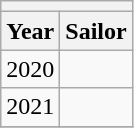<table class="sortable wikitable">
<tr>
<th colspan="2"></th>
</tr>
<tr>
<th>Year</th>
<th>Sailor</th>
</tr>
<tr>
<td>2020</td>
<td></td>
</tr>
<tr>
<td>2021</td>
<td></td>
</tr>
<tr>
</tr>
</table>
